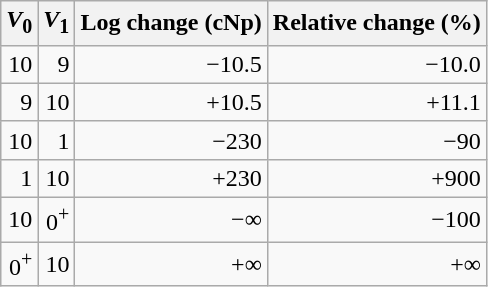<table class="wikitable" style="text-align:right;">
<tr>
<th><em>V</em><sub>0</sub></th>
<th><em>V</em><sub>1</sub></th>
<th>Log change (cNp)</th>
<th>Relative change (%)</th>
</tr>
<tr>
<td>10</td>
<td>9</td>
<td>−10.5</td>
<td>−10.0</td>
</tr>
<tr>
<td>9</td>
<td>10</td>
<td>+10.5</td>
<td>+11.1</td>
</tr>
<tr>
<td>10</td>
<td>1</td>
<td>−230</td>
<td>−90</td>
</tr>
<tr>
<td>1</td>
<td>10</td>
<td>+230</td>
<td>+900</td>
</tr>
<tr>
<td>10</td>
<td>0<sup>+</sup></td>
<td>−∞</td>
<td>−100</td>
</tr>
<tr>
<td>0<sup>+</sup></td>
<td>10</td>
<td>+∞</td>
<td>+∞</td>
</tr>
</table>
